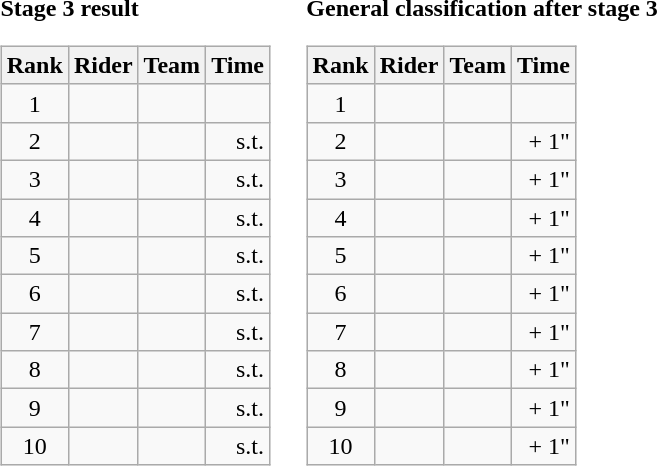<table>
<tr>
<td><strong>Stage 3 result</strong><br><table class="wikitable">
<tr>
<th scope="col">Rank</th>
<th scope="col">Rider</th>
<th scope="col">Team</th>
<th scope="col">Time</th>
</tr>
<tr>
<td style="text-align:center;">1</td>
<td></td>
<td></td>
<td style="text-align:right;"></td>
</tr>
<tr>
<td style="text-align:center;">2</td>
<td></td>
<td></td>
<td style="text-align:right;">s.t.</td>
</tr>
<tr>
<td style="text-align:center;">3</td>
<td></td>
<td></td>
<td style="text-align:right;">s.t.</td>
</tr>
<tr>
<td style="text-align:center;">4</td>
<td></td>
<td></td>
<td style="text-align:right;">s.t.</td>
</tr>
<tr>
<td style="text-align:center;">5</td>
<td></td>
<td></td>
<td style="text-align:right;">s.t.</td>
</tr>
<tr>
<td style="text-align:center;">6</td>
<td></td>
<td></td>
<td style="text-align:right;">s.t.</td>
</tr>
<tr>
<td style="text-align:center;">7</td>
<td></td>
<td></td>
<td style="text-align:right;">s.t.</td>
</tr>
<tr>
<td style="text-align:center;">8</td>
<td></td>
<td></td>
<td style="text-align:right;">s.t.</td>
</tr>
<tr>
<td style="text-align:center;">9</td>
<td></td>
<td></td>
<td style="text-align:right;">s.t.</td>
</tr>
<tr>
<td style="text-align:center;">10</td>
<td></td>
<td></td>
<td style="text-align:right;">s.t.</td>
</tr>
</table>
</td>
<td></td>
<td><strong>General classification after stage 3</strong><br><table class="wikitable">
<tr>
<th scope="col">Rank</th>
<th scope="col">Rider</th>
<th scope="col">Team</th>
<th scope="col">Time</th>
</tr>
<tr>
<td style="text-align:center;">1</td>
<td>  </td>
<td></td>
<td style="text-align:right;"></td>
</tr>
<tr>
<td style="text-align:center;">2</td>
<td></td>
<td></td>
<td style="text-align:right;">+ 1"</td>
</tr>
<tr>
<td style="text-align:center;">3</td>
<td></td>
<td></td>
<td style="text-align:right;">+ 1"</td>
</tr>
<tr>
<td style="text-align:center;">4</td>
<td> </td>
<td></td>
<td style="text-align:right;">+ 1"</td>
</tr>
<tr>
<td style="text-align:center;">5</td>
<td></td>
<td></td>
<td style="text-align:right;">+ 1"</td>
</tr>
<tr>
<td style="text-align:center;">6</td>
<td></td>
<td></td>
<td style="text-align:right;">+ 1"</td>
</tr>
<tr>
<td style="text-align:center;">7</td>
<td></td>
<td></td>
<td style="text-align:right;">+ 1"</td>
</tr>
<tr>
<td style="text-align:center;">8</td>
<td></td>
<td></td>
<td style="text-align:right;">+ 1"</td>
</tr>
<tr>
<td style="text-align:center;">9</td>
<td></td>
<td></td>
<td style="text-align:right;">+ 1"</td>
</tr>
<tr>
<td style="text-align:center;">10</td>
<td></td>
<td></td>
<td style="text-align:right;">+ 1"</td>
</tr>
</table>
</td>
</tr>
</table>
